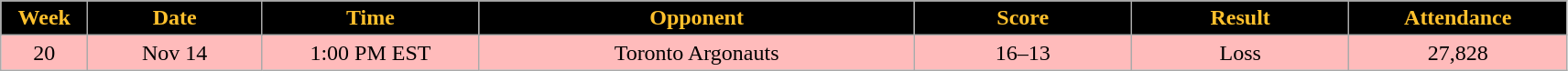<table class="wikitable sortable">
<tr>
<th style="background:#000000;color:#FFC12D;"  width="4%">Week</th>
<th style="background:#000000;color:#FFC12D"  width="8%">Date</th>
<th style="background:#000000;color:#FFC12D;"  width="10%">Time</th>
<th style="background:#000000;color:#FFC12D;"  width="20%">Opponent</th>
<th style="background:#000000;color:#FFC12D;"  width="10%">Score</th>
<th style="background:#000000;color:#FFC12D;"  width="10%">Result</th>
<th style="background:#000000;color:#FFC12D;"  width="10%">Attendance</th>
</tr>
<tr align="center" bgcolor="#ffbbbb">
<td>20</td>
<td>Nov 14</td>
<td>1:00 PM EST</td>
<td>Toronto Argonauts</td>
<td>16–13</td>
<td>Loss</td>
<td>27,828</td>
</tr>
</table>
